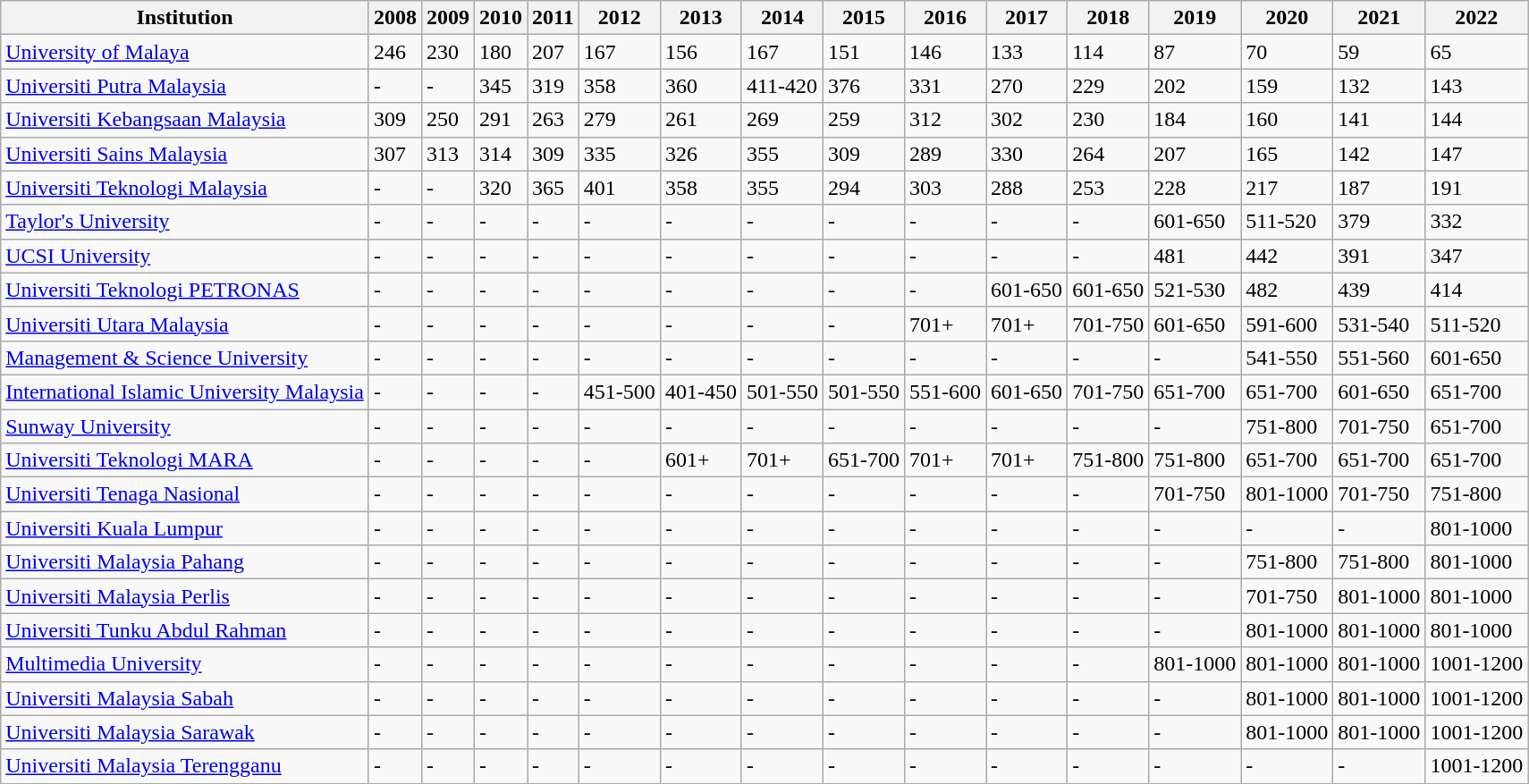<table class="sortable wikitable" border="1">
<tr>
<th>Institution</th>
<th>2008</th>
<th>2009</th>
<th>2010</th>
<th>2011</th>
<th>2012</th>
<th>2013</th>
<th>2014</th>
<th>2015</th>
<th>2016</th>
<th>2017</th>
<th>2018</th>
<th>2019</th>
<th>2020</th>
<th>2021</th>
<th>2022</th>
</tr>
<tr>
<td><a href='#'>University of Malaya</a></td>
<td>246</td>
<td>230</td>
<td>180</td>
<td>207</td>
<td>167</td>
<td>156</td>
<td>167</td>
<td>151</td>
<td>146</td>
<td>133</td>
<td>114</td>
<td>87</td>
<td>70</td>
<td>59</td>
<td>65</td>
</tr>
<tr>
<td><a href='#'>Universiti Putra Malaysia</a></td>
<td>-</td>
<td>-</td>
<td>345</td>
<td>319</td>
<td>358</td>
<td>360</td>
<td>411-420</td>
<td>376</td>
<td>331</td>
<td>270</td>
<td>229</td>
<td>202</td>
<td>159</td>
<td>132</td>
<td>143</td>
</tr>
<tr>
<td><a href='#'>Universiti Kebangsaan Malaysia</a></td>
<td>309</td>
<td>250</td>
<td>291</td>
<td>263</td>
<td>279</td>
<td>261</td>
<td>269</td>
<td>259</td>
<td>312</td>
<td>302</td>
<td>230</td>
<td>184</td>
<td>160</td>
<td>141</td>
<td>144</td>
</tr>
<tr>
<td><a href='#'>Universiti Sains Malaysia</a></td>
<td>307</td>
<td>313</td>
<td>314</td>
<td>309</td>
<td>335</td>
<td>326</td>
<td>355</td>
<td>309</td>
<td>289</td>
<td>330</td>
<td>264</td>
<td>207</td>
<td>165</td>
<td>142</td>
<td>147</td>
</tr>
<tr>
<td><a href='#'>Universiti Teknologi Malaysia</a></td>
<td>-</td>
<td>-</td>
<td>320</td>
<td>365</td>
<td>401</td>
<td>358</td>
<td>355</td>
<td>294</td>
<td>303</td>
<td>288</td>
<td>253</td>
<td>228</td>
<td>217</td>
<td>187</td>
<td>191</td>
</tr>
<tr>
<td><a href='#'>Taylor's University</a></td>
<td>-</td>
<td>-</td>
<td>-</td>
<td>-</td>
<td>-</td>
<td>-</td>
<td>-</td>
<td>-</td>
<td>-</td>
<td>-</td>
<td>-</td>
<td>601-650</td>
<td>511-520</td>
<td>379</td>
<td>332</td>
</tr>
<tr>
<td><a href='#'>UCSI University</a></td>
<td>-</td>
<td>-</td>
<td>-</td>
<td>-</td>
<td>-</td>
<td>-</td>
<td>-</td>
<td>-</td>
<td>-</td>
<td>-</td>
<td>-</td>
<td>481</td>
<td>442</td>
<td>391</td>
<td>347</td>
</tr>
<tr>
<td><a href='#'>Universiti Teknologi PETRONAS</a></td>
<td>-</td>
<td>-</td>
<td>-</td>
<td>-</td>
<td>-</td>
<td>-</td>
<td>-</td>
<td>-</td>
<td>-</td>
<td>601-650</td>
<td>601-650</td>
<td>521-530</td>
<td>482</td>
<td>439</td>
<td>414</td>
</tr>
<tr>
<td><a href='#'>Universiti Utara Malaysia</a></td>
<td>-</td>
<td>-</td>
<td>-</td>
<td>-</td>
<td>-</td>
<td>-</td>
<td>-</td>
<td>-</td>
<td>701+</td>
<td>701+</td>
<td>701-750</td>
<td>601-650</td>
<td>591-600</td>
<td>531-540</td>
<td>511-520</td>
</tr>
<tr>
<td><a href='#'>Management & Science University</a></td>
<td>-</td>
<td>-</td>
<td>-</td>
<td>-</td>
<td>-</td>
<td>-</td>
<td>-</td>
<td>-</td>
<td>-</td>
<td>-</td>
<td>-</td>
<td>-</td>
<td>541-550</td>
<td>551-560</td>
<td>601-650</td>
</tr>
<tr>
<td><a href='#'>International Islamic University Malaysia</a></td>
<td>-</td>
<td>-</td>
<td>-</td>
<td>-</td>
<td>451-500</td>
<td>401-450</td>
<td>501-550</td>
<td>501-550</td>
<td>551-600</td>
<td>601-650</td>
<td>701-750</td>
<td>651-700</td>
<td>651-700</td>
<td>601-650</td>
<td>651-700</td>
</tr>
<tr>
<td><a href='#'>Sunway University</a></td>
<td>-</td>
<td>-</td>
<td>-</td>
<td>-</td>
<td>-</td>
<td>-</td>
<td>-</td>
<td>-</td>
<td>-</td>
<td>-</td>
<td>-</td>
<td>-</td>
<td>751-800</td>
<td>701-750</td>
<td>651-700</td>
</tr>
<tr>
<td><a href='#'>Universiti Teknologi MARA</a></td>
<td>-</td>
<td>-</td>
<td>-</td>
<td>-</td>
<td>-</td>
<td>601+</td>
<td>701+</td>
<td>651-700</td>
<td>701+</td>
<td>701+</td>
<td>751-800</td>
<td>751-800</td>
<td>651-700</td>
<td>651-700</td>
<td>651-700</td>
</tr>
<tr>
<td><a href='#'>Universiti Tenaga Nasional</a></td>
<td>-</td>
<td>-</td>
<td>-</td>
<td>-</td>
<td>-</td>
<td>-</td>
<td>-</td>
<td>-</td>
<td>-</td>
<td>-</td>
<td>-</td>
<td>701-750</td>
<td>801-1000</td>
<td>701-750</td>
<td>751-800</td>
</tr>
<tr>
<td><a href='#'>Universiti Kuala Lumpur</a></td>
<td>-</td>
<td>-</td>
<td>-</td>
<td>-</td>
<td>-</td>
<td>-</td>
<td>-</td>
<td>-</td>
<td>-</td>
<td>-</td>
<td>-</td>
<td>-</td>
<td>-</td>
<td>-</td>
<td>801-1000</td>
</tr>
<tr>
<td><a href='#'>Universiti Malaysia Pahang</a></td>
<td>-</td>
<td>-</td>
<td>-</td>
<td>-</td>
<td>-</td>
<td>-</td>
<td>-</td>
<td>-</td>
<td>-</td>
<td>-</td>
<td>-</td>
<td>-</td>
<td>751-800</td>
<td>751-800</td>
<td>801-1000</td>
</tr>
<tr>
<td><a href='#'>Universiti Malaysia Perlis</a></td>
<td>-</td>
<td>-</td>
<td>-</td>
<td>-</td>
<td>-</td>
<td>-</td>
<td>-</td>
<td>-</td>
<td>-</td>
<td>-</td>
<td>-</td>
<td>-</td>
<td>701-750</td>
<td>801-1000</td>
<td>801-1000</td>
</tr>
<tr>
<td><a href='#'>Universiti Tunku Abdul Rahman</a></td>
<td>-</td>
<td>-</td>
<td>-</td>
<td>-</td>
<td>-</td>
<td>-</td>
<td>-</td>
<td>-</td>
<td>-</td>
<td>-</td>
<td>-</td>
<td>-</td>
<td>801-1000</td>
<td>801-1000</td>
<td>801-1000</td>
</tr>
<tr>
<td><a href='#'>Multimedia University</a></td>
<td>-</td>
<td>-</td>
<td>-</td>
<td>-</td>
<td>-</td>
<td>-</td>
<td>-</td>
<td>-</td>
<td>-</td>
<td>-</td>
<td>-</td>
<td>801-1000</td>
<td>801-1000</td>
<td>801-1000</td>
<td>1001-1200</td>
</tr>
<tr>
<td><a href='#'>Universiti Malaysia Sabah</a></td>
<td>-</td>
<td>-</td>
<td>-</td>
<td>-</td>
<td>-</td>
<td>-</td>
<td>-</td>
<td>-</td>
<td>-</td>
<td>-</td>
<td>-</td>
<td>-</td>
<td>801-1000</td>
<td>801-1000</td>
<td>1001-1200</td>
</tr>
<tr>
<td><a href='#'>Universiti Malaysia Sarawak</a></td>
<td>-</td>
<td>-</td>
<td>-</td>
<td>-</td>
<td>-</td>
<td>-</td>
<td>-</td>
<td>-</td>
<td>-</td>
<td>-</td>
<td>-</td>
<td>-</td>
<td>801-1000</td>
<td>801-1000</td>
<td>1001-1200</td>
</tr>
<tr>
<td><a href='#'>Universiti Malaysia Terengganu</a></td>
<td>-</td>
<td>-</td>
<td>-</td>
<td>-</td>
<td>-</td>
<td>-</td>
<td>-</td>
<td>-</td>
<td>-</td>
<td>-</td>
<td>-</td>
<td>-</td>
<td>-</td>
<td>-</td>
<td>1001-1200</td>
</tr>
</table>
